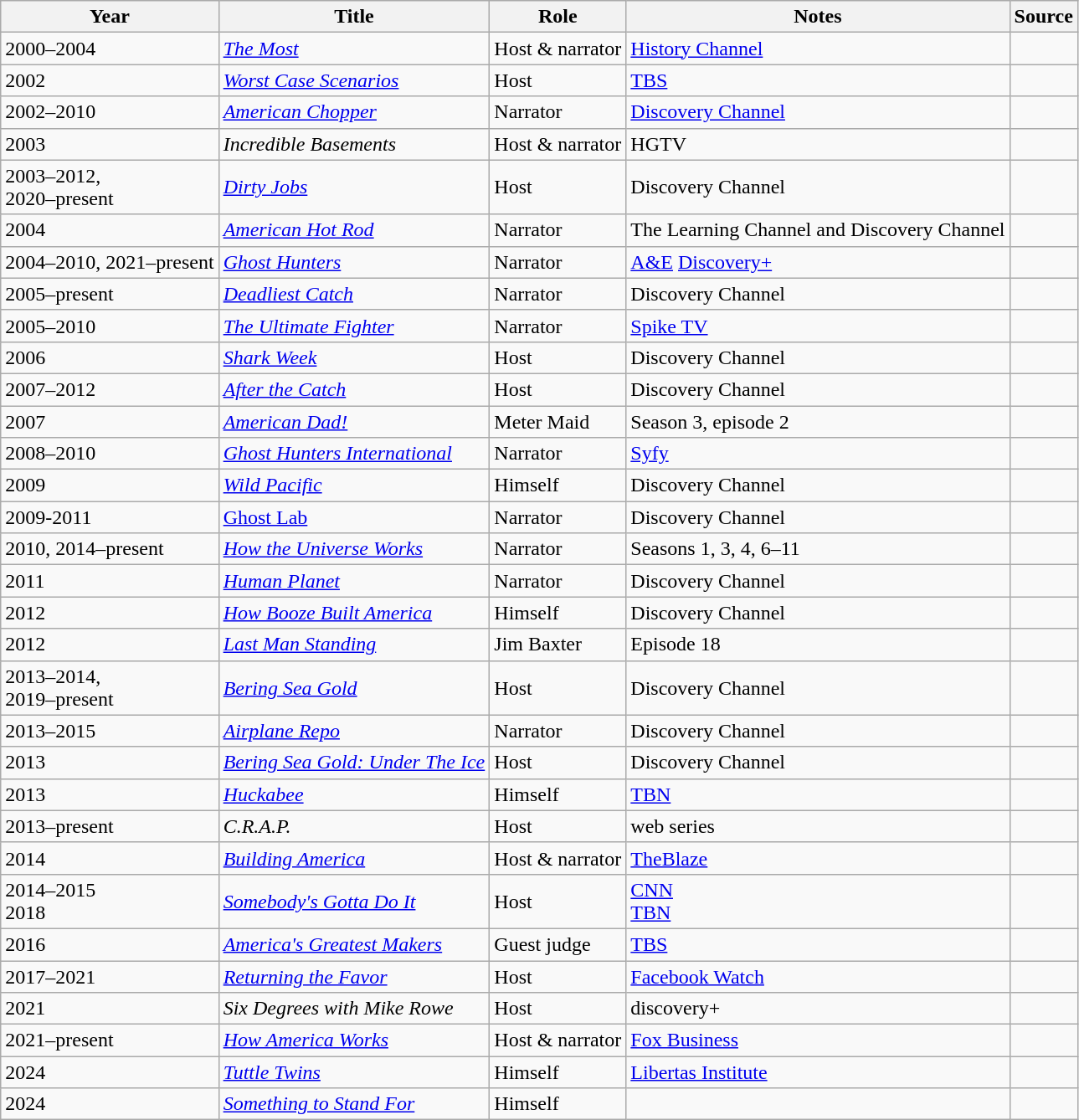<table class="wikitable sortable">
<tr>
<th scope="col">Year</th>
<th scope="col">Title</th>
<th scope="col">Role</th>
<th scope="col" class="unsortable">Notes</th>
<th scope="col" class="unsortable">Source</th>
</tr>
<tr>
<td>2000–2004</td>
<td scope="row"><em><a href='#'>The Most</a></em></td>
<td>Host & narrator</td>
<td><a href='#'>History Channel</a></td>
<td></td>
</tr>
<tr>
<td>2002</td>
<td scope="row"><em><a href='#'>Worst Case Scenarios</a></em></td>
<td>Host</td>
<td><a href='#'>TBS</a></td>
<td></td>
</tr>
<tr>
<td>2002–2010</td>
<td scope="row"><em><a href='#'>American Chopper</a></em></td>
<td>Narrator</td>
<td><a href='#'>Discovery Channel</a></td>
<td></td>
</tr>
<tr>
<td>2003</td>
<td scope="row"><em>Incredible Basements</em></td>
<td>Host & narrator</td>
<td scope="col" class="unsortable">HGTV</td>
</tr>
<tr>
<td>2003–2012, <br>2020–present</td>
<td scope="row"><em><a href='#'>Dirty Jobs</a></em></td>
<td>Host</td>
<td>Discovery Channel</td>
<td></td>
</tr>
<tr>
<td>2004</td>
<td scope="row"><em><a href='#'>American Hot Rod</a></em></td>
<td>Narrator</td>
<td>The Learning Channel and Discovery Channel</td>
<td></td>
</tr>
<tr>
<td>2004–2010, 2021–present</td>
<td scope="row"><em><a href='#'>Ghost Hunters</a></em></td>
<td>Narrator</td>
<td><a href='#'>A&E</a> <a href='#'>Discovery+</a></td>
<td></td>
</tr>
<tr>
<td>2005–present</td>
<td scope="row"><em><a href='#'>Deadliest Catch</a></em></td>
<td>Narrator</td>
<td>Discovery Channel</td>
<td></td>
</tr>
<tr>
<td>2005–2010</td>
<td scope="row"><em><a href='#'>The Ultimate Fighter</a></em></td>
<td>Narrator</td>
<td><a href='#'>Spike TV</a></td>
<td></td>
</tr>
<tr>
<td>2006</td>
<td scope="row"><em><a href='#'>Shark Week</a></em></td>
<td>Host</td>
<td>Discovery Channel</td>
<td></td>
</tr>
<tr>
<td>2007–2012</td>
<td scope="row"><em><a href='#'>After the Catch</a></em></td>
<td>Host</td>
<td>Discovery Channel</td>
<td></td>
</tr>
<tr>
<td>2007</td>
<td scope="row"><em><a href='#'>American Dad!</a></em></td>
<td>Meter Maid</td>
<td>Season 3, episode 2</td>
<td></td>
</tr>
<tr>
<td>2008–2010</td>
<td scope="row"><em><a href='#'>Ghost Hunters International</a></em></td>
<td>Narrator</td>
<td><a href='#'>Syfy</a></td>
<td></td>
</tr>
<tr>
<td>2009</td>
<td scope="row"><em><a href='#'>Wild Pacific</a></em></td>
<td>Himself</td>
<td>Discovery Channel</td>
<td></td>
</tr>
<tr>
<td>2009-2011</td>
<td><a href='#'>Ghost Lab</a></td>
<td>Narrator</td>
<td>Discovery Channel</td>
<td></td>
</tr>
<tr>
<td>2010, 2014–present</td>
<td scope="row"><em><a href='#'>How the Universe Works</a></em></td>
<td>Narrator</td>
<td>Seasons 1, 3, 4, 6–11</td>
<td></td>
</tr>
<tr>
<td>2011</td>
<td scope="row"><em><a href='#'>Human Planet</a></em></td>
<td>Narrator</td>
<td>Discovery Channel</td>
<td></td>
</tr>
<tr>
<td>2012</td>
<td scope="row"><em><a href='#'>How Booze Built America</a></em></td>
<td>Himself</td>
<td>Discovery Channel</td>
<td></td>
</tr>
<tr>
<td>2012</td>
<td scope="row"><em><a href='#'>Last Man Standing</a></em></td>
<td>Jim Baxter</td>
<td>Episode 18</td>
<td></td>
</tr>
<tr>
<td>2013–2014, <br>2019–present</td>
<td scope="row"><em><a href='#'>Bering Sea Gold</a></em></td>
<td>Host</td>
<td>Discovery Channel</td>
<td></td>
</tr>
<tr>
<td>2013–2015</td>
<td scope="row"><em><a href='#'>Airplane Repo</a></em></td>
<td>Narrator</td>
<td>Discovery Channel</td>
<td></td>
</tr>
<tr>
<td>2013</td>
<td scope="row"><em><a href='#'>Bering Sea Gold: Under The Ice</a></em></td>
<td>Host</td>
<td>Discovery Channel</td>
<td></td>
</tr>
<tr>
<td>2013</td>
<td scope="row"><em><a href='#'>Huckabee</a></em></td>
<td>Himself</td>
<td><a href='#'>TBN</a></td>
<td></td>
</tr>
<tr>
<td>2013–present</td>
<td scope="row"><em>C.R.A.P.</em></td>
<td>Host</td>
<td>web series</td>
<td></td>
</tr>
<tr>
<td>2014</td>
<td scope="row"><em><a href='#'>Building America</a></em></td>
<td>Host & narrator</td>
<td><a href='#'>TheBlaze</a></td>
<td></td>
</tr>
<tr>
<td>2014–2015<br>2018</td>
<td scope="row"><em><a href='#'>Somebody's Gotta Do It</a></em></td>
<td>Host</td>
<td><a href='#'>CNN</a><br><a href='#'>TBN</a></td>
<td></td>
</tr>
<tr>
<td>2016</td>
<td scope="row"><em><a href='#'>America's Greatest Makers</a></em></td>
<td>Guest judge</td>
<td><a href='#'>TBS</a></td>
<td></td>
</tr>
<tr>
<td>2017–2021</td>
<td scope="row"><em><a href='#'>Returning the Favor</a></em></td>
<td>Host</td>
<td><a href='#'>Facebook Watch</a></td>
<td></td>
</tr>
<tr>
<td>2021</td>
<td scope="row"><em>Six Degrees with Mike Rowe</em></td>
<td>Host</td>
<td>discovery+</td>
<td></td>
</tr>
<tr>
<td>2021–present</td>
<td scope="row"><em><a href='#'>How America Works</a></em></td>
<td>Host & narrator</td>
<td><a href='#'>Fox Business</a></td>
</tr>
<tr>
<td>2024</td>
<td scope="row"><em><a href='#'>Tuttle Twins</a></em></td>
<td>Himself</td>
<td><a href='#'>Libertas Institute</a></td>
<td></td>
</tr>
<tr>
<td>2024</td>
<td scope="row"><em><a href='#'>Something to Stand For</a></em></td>
<td>Himself</td>
<td></td>
<td></td>
</tr>
</table>
